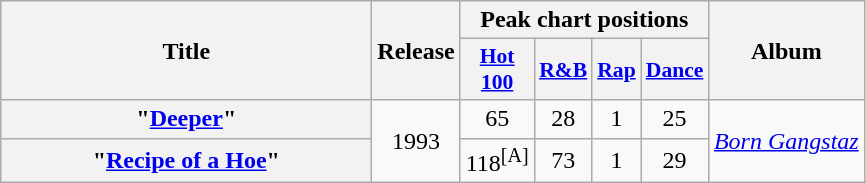<table class="wikitable plainrowheaders" style="text-align:center;">
<tr>
<th rowspan="2" style="width:15em;">Title</th>
<th rowspan="2">Release</th>
<th colspan="4">Peak chart positions</th>
<th rowspan="2">Album</th>
</tr>
<tr>
<th scope="col" style=font-size:90%;"><a href='#'>Hot<br>100</a></th>
<th scope="col" style=font-size:90%;"><a href='#'>R&B</a></th>
<th scope="col" style=font-size:90%;"><a href='#'>Rap</a></th>
<th scope="col" style=font-size:90%;"><a href='#'>Dance</a></th>
</tr>
<tr>
<th scope="row">"<a href='#'>Deeper</a>"</th>
<td rowspan="2">1993</td>
<td align="center">65</td>
<td align="center">28</td>
<td align="center">1</td>
<td align="center">25</td>
<td rowspan="2"><em><a href='#'>Born Gangstaz</a></em></td>
</tr>
<tr>
<th scope="row">"<a href='#'>Recipe of a Hoe</a>"</th>
<td align="center">118<sup>[A]</sup></td>
<td align="center">73</td>
<td align="center">1</td>
<td align="center">29</td>
</tr>
</table>
